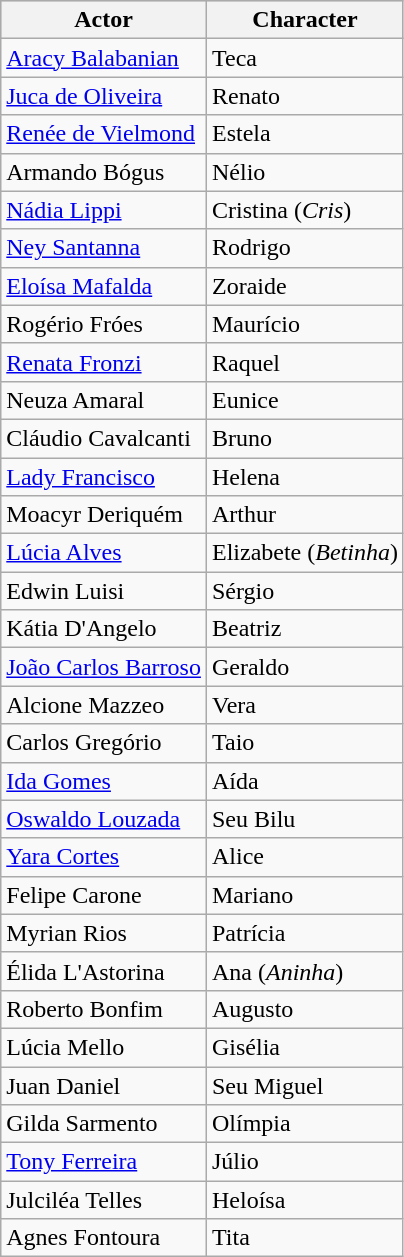<table class="wikitable sortable">
<tr style="background:#ccc;">
<th>Actor</th>
<th>Character</th>
</tr>
<tr>
<td><a href='#'>Aracy Balabanian</a></td>
<td>Teca</td>
</tr>
<tr>
<td><a href='#'>Juca de Oliveira</a></td>
<td>Renato</td>
</tr>
<tr>
<td><a href='#'>Renée de Vielmond</a></td>
<td>Estela</td>
</tr>
<tr>
<td>Armando Bógus</td>
<td>Nélio</td>
</tr>
<tr>
<td><a href='#'>Nádia Lippi</a></td>
<td>Cristina (<em>Cris</em>)</td>
</tr>
<tr>
<td><a href='#'>Ney Santanna</a></td>
<td>Rodrigo</td>
</tr>
<tr>
<td><a href='#'>Eloísa Mafalda</a></td>
<td>Zoraide</td>
</tr>
<tr>
<td>Rogério Fróes</td>
<td>Maurício</td>
</tr>
<tr>
<td><a href='#'>Renata Fronzi</a></td>
<td>Raquel</td>
</tr>
<tr>
<td>Neuza Amaral</td>
<td>Eunice</td>
</tr>
<tr>
<td>Cláudio Cavalcanti</td>
<td>Bruno</td>
</tr>
<tr>
<td><a href='#'>Lady Francisco</a></td>
<td>Helena</td>
</tr>
<tr>
<td>Moacyr Deriquém</td>
<td>Arthur</td>
</tr>
<tr>
<td><a href='#'>Lúcia Alves</a></td>
<td>Elizabete (<em>Betinha</em>)</td>
</tr>
<tr>
<td>Edwin Luisi</td>
<td>Sérgio</td>
</tr>
<tr>
<td>Kátia D'Angelo</td>
<td>Beatriz</td>
</tr>
<tr>
<td><a href='#'>João Carlos Barroso</a></td>
<td>Geraldo</td>
</tr>
<tr>
<td>Alcione Mazzeo</td>
<td>Vera</td>
</tr>
<tr>
<td>Carlos Gregório</td>
<td>Taio</td>
</tr>
<tr>
<td><a href='#'>Ida Gomes</a></td>
<td>Aída</td>
</tr>
<tr>
<td><a href='#'>Oswaldo Louzada</a></td>
<td>Seu Bilu</td>
</tr>
<tr>
<td><a href='#'>Yara Cortes</a></td>
<td>Alice</td>
</tr>
<tr>
<td>Felipe Carone</td>
<td>Mariano</td>
</tr>
<tr>
<td>Myrian Rios</td>
<td>Patrícia</td>
</tr>
<tr>
<td>Élida L'Astorina</td>
<td>Ana (<em>Aninha</em>)</td>
</tr>
<tr>
<td>Roberto Bonfim</td>
<td>Augusto</td>
</tr>
<tr>
<td>Lúcia Mello</td>
<td>Gisélia</td>
</tr>
<tr>
<td>Juan Daniel</td>
<td>Seu Miguel</td>
</tr>
<tr>
<td>Gilda Sarmento</td>
<td>Olímpia</td>
</tr>
<tr>
<td><a href='#'>Tony Ferreira</a></td>
<td>Júlio</td>
</tr>
<tr>
<td>Julciléa Telles</td>
<td>Heloísa</td>
</tr>
<tr>
<td>Agnes Fontoura</td>
<td>Tita</td>
</tr>
</table>
